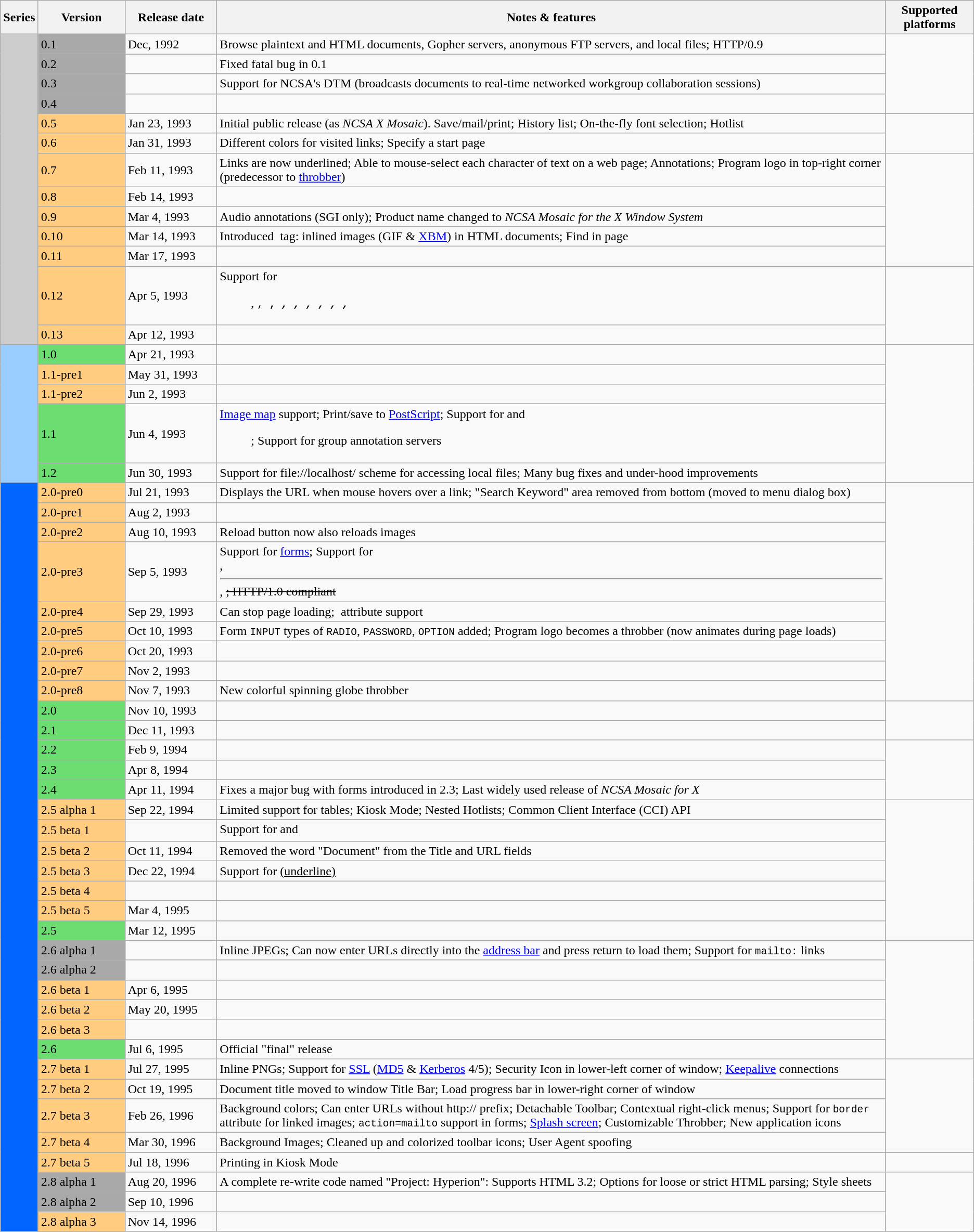<table class="wikitable">
<tr>
<th>Series</th>
<th style=width:6.5em>Version</th>
<th style=width:6.9em>Release date</th>
<th>Notes & features</th>
<th>Supported platforms</th>
</tr>
<tr>
<td rowspan=13 style="background-color:#cccccc;"><strong></strong></td>
<td style="background-color:#a9a9a9;">0.1</td>
<td>Dec, 1992</td>
<td>Browse plaintext and HTML documents, Gopher servers, anonymous FTP servers, and local files; HTTP/0.9</td>
</tr>
<tr>
<td style="background-color:#a9a9a9;">0.2</td>
<td></td>
<td>Fixed fatal bug in 0.1</td>
</tr>
<tr>
<td style="background-color:#a9a9a9;">0.3</td>
<td></td>
<td>Support for NCSA's DTM (broadcasts documents to real-time networked workgroup collaboration sessions)</td>
</tr>
<tr>
<td style="background-color:#a9a9a9;">0.4</td>
<td></td>
<td></td>
</tr>
<tr>
<td style="background-color:#FFCC80;">0.5</td>
<td>Jan 23, 1993</td>
<td>Initial public release (as <em>NCSA X Mosaic</em>).  Save/mail/print; History list; On-the-fly font selection; Hotlist</td>
<td rowspan=2></td>
</tr>
<tr>
<td style="background-color:#FFCC80;">0.6</td>
<td>Jan 31, 1993</td>
<td>Different colors for visited links; Specify a start page</td>
</tr>
<tr>
<td style="background-color:#FFCC80;">0.7</td>
<td>Feb 11, 1993</td>
<td>Links are now underlined; Able to mouse-select each character of text on a web page; Annotations; Program logo in top-right corner (predecessor to <a href='#'>throbber</a>)</td>
<td rowspan=5></td>
</tr>
<tr>
<td style="background-color:#FFCC80;">0.8</td>
<td>Feb 14, 1993</td>
<td></td>
</tr>
<tr>
<td style="background-color:#FFCC80;">0.9</td>
<td>Mar 4, 1993</td>
<td>Audio annotations (SGI only); Product name changed to <em>NCSA Mosaic for the X Window System</em></td>
</tr>
<tr>
<td style="background-color:#FFCC80;">0.10</td>
<td>Mar 14, 1993</td>
<td>Introduced <code><IMG></code> tag: inlined images (GIF & <a href='#'>XBM</a>) in HTML documents; Find in page</td>
</tr>
<tr>
<td style="background-color:#FFCC80;">0.11</td>
<td>Mar 17, 1993</td>
<td></td>
</tr>
<tr>
<td style="background-color:#FFCC80;">0.12</td>
<td>Apr 5, 1993</td>
<td>Support for <code><OL></code>, <code><TT></code>, <code><B></code>, <code><I></code>, <code><EM></code>, <code><STRONG></code>, <code><CODE></code>, <code><SAMP></code>, <code><KBD></code>, <code><VAR></code></td>
<td rowspan=2></td>
</tr>
<tr>
<td style="background-color:#FFCC80;">0.13</td>
<td>Apr 12, 1993</td>
<td></td>
</tr>
<tr>
<td rowspan=5 style="background-color:#99ccff;"><strong></strong></td>
<td style="background-color:#6cde71;">1.0</td>
<td>Apr 21, 1993</td>
<td></td>
<td rowspan=5></td>
</tr>
<tr>
<td style="background-color:#FFCC80;">1.1-pre1</td>
<td>May 31, 1993</td>
<td></td>
</tr>
<tr>
<td style="background-color:#FFCC80;">1.1-pre2</td>
<td>Jun 2, 1993</td>
<td></td>
</tr>
<tr>
<td style="background-color:#6cde71;">1.1</td>
<td>Jun 4, 1993</td>
<td><a href='#'>Image map</a> support; Print/save to <a href='#'>PostScript</a>; Support for <code><CITE></code> and <code><BLOCKQUOTE></code>; Support for group annotation servers</td>
</tr>
<tr>
<td style="background-color:#6cde71;">1.2</td>
<td>Jun 30, 1993</td>
<td>Support for file://localhost/ scheme for accessing local files; Many bug fixes and under-hood improvements</td>
</tr>
<tr>
<td rowspan=35 style="background-color:#0066ff;color:#ffffff"><strong></strong></td>
<td style="background-color:#FFCC80;">2.0-pre0</td>
<td>Jul 21, 1993</td>
<td>Displays the URL when mouse hovers over a link; "Search Keyword" area removed from bottom (moved to menu dialog box)</td>
</tr>
<tr>
<td style="background-color:#FFCC80;">2.0-pre1</td>
<td>Aug 2, 1993</td>
<td></td>
</tr>
<tr>
<td style="background-color:#FFCC80;">2.0-pre2</td>
<td>Aug 10, 1993</td>
<td>Reload button now also reloads images</td>
</tr>
<tr>
<td style="background-color:#FFCC80;">2.0-pre3</td>
<td>Sep 5, 1993</td>
<td>Support for <a href='#'>forms</a>; Support for <code><BR></code>, <code><HR></code>, <code><STRIKE></code>; HTTP/1.0 compliant</td>
</tr>
<tr>
<td style="background-color:#FFCC80;">2.0-pre4</td>
<td>Sep 29, 1993</td>
<td>Can stop page loading; <code><IMG ALIGN></code> attribute support</td>
</tr>
<tr>
<td style="background-color:#FFCC80;">2.0-pre5</td>
<td>Oct 10, 1993</td>
<td>Form <code>INPUT</code> types of <code>RADIO</code>, <code>PASSWORD</code>, <code>OPTION</code> added; Program logo becomes a throbber (now animates during page loads)</td>
</tr>
<tr>
<td style="background-color:#FFCC80;">2.0-pre6</td>
<td>Oct 20, 1993</td>
<td></td>
</tr>
<tr>
<td style="background-color:#FFCC80;">2.0-pre7</td>
<td>Nov 2, 1993</td>
<td></td>
</tr>
<tr>
<td style="background-color:#FFCC80;">2.0-pre8</td>
<td>Nov 7, 1993</td>
<td>New colorful spinning globe throbber</td>
</tr>
<tr>
<td style="background-color:#6cde71;">2.0</td>
<td>Nov 10, 1993</td>
<td></td>
<td rowspan=2></td>
</tr>
<tr>
<td style="background-color:#6cde71;">2.1</td>
<td>Dec 11, 1993</td>
<td></td>
</tr>
<tr>
<td style="background-color:#6cde71;">2.2</td>
<td>Feb 9, 1994</td>
<td></td>
<td rowspan=3></td>
</tr>
<tr>
<td style="background-color:#6cde71;">2.3</td>
<td>Apr 8, 1994</td>
<td></td>
</tr>
<tr>
<td style="background-color:#6cde71;">2.4</td>
<td>Apr 11, 1994</td>
<td>Fixes a major bug with forms introduced in 2.3; Last widely used release of <em>NCSA Mosaic for X</em></td>
</tr>
<tr>
<td style="background-color:#FFCC80;">2.5 alpha 1</td>
<td>Sep 22, 1994</td>
<td>Limited support for tables; Kiosk Mode; Nested Hotlists; Common Client Interface (CCI) API</td>
<td rowspan=7></td>
</tr>
<tr>
<td style="background-color:#FFCC80;">2.5 beta 1</td>
<td></td>
<td>Support for <code><SUP></code> and <code><SUB></code></td>
</tr>
<tr>
<td style="background-color:#FFCC80;">2.5 beta 2</td>
<td>Oct 11, 1994</td>
<td>Removed the word "Document" from the Title and URL fields</td>
</tr>
<tr>
<td style="background-color:#FFCC80;">2.5 beta 3</td>
<td>Dec 22, 1994</td>
<td>Support for <code><U></code> (underline)</td>
</tr>
<tr>
<td style="background-color:#FFCC80;">2.5 beta 4</td>
<td></td>
<td></td>
</tr>
<tr>
<td style="background-color:#FFCC80;">2.5 beta 5</td>
<td>Mar 4, 1995</td>
<td></td>
</tr>
<tr>
<td style="background-color:#6cde71;">2.5</td>
<td>Mar 12, 1995</td>
<td></td>
</tr>
<tr>
<td style="background-color:#a9a9a9;">2.6 alpha 1</td>
<td></td>
<td>Inline JPEGs; Can now enter URLs directly into the <a href='#'>address bar</a> and press return to load them; Support for <code>mailto:</code> links</td>
<td rowspan=6></td>
</tr>
<tr>
<td style="background-color:#a9a9a9;">2.6 alpha 2</td>
<td></td>
<td></td>
</tr>
<tr>
<td style="background-color:#FFCC80;">2.6 beta 1</td>
<td>Apr 6, 1995</td>
<td></td>
</tr>
<tr>
<td style="background-color:#FFCC80;">2.6 beta 2</td>
<td>May 20, 1995</td>
<td></td>
</tr>
<tr>
<td style="background-color:#FFCC80;">2.6 beta 3</td>
<td></td>
<td></td>
</tr>
<tr>
<td style="background-color:#6cde71;">2.6</td>
<td>Jul 6, 1995</td>
<td>Official "final" release</td>
</tr>
<tr>
<td style="background-color:#FFCC80;">2.7 beta 1</td>
<td>Jul 27, 1995</td>
<td>Inline PNGs; Support for <a href='#'>SSL</a> (<a href='#'>MD5</a> & <a href='#'>Kerberos</a> 4/5); Security Icon in lower-left corner of window; <a href='#'>Keepalive</a> connections</td>
<td rowspan=4></td>
</tr>
<tr>
<td style="background-color:#FFCC80;">2.7 beta 2</td>
<td>Oct 19, 1995</td>
<td>Document title moved to window Title Bar; Load progress bar in lower-right corner of window</td>
</tr>
<tr>
<td style="background-color:#FFCC80;">2.7 beta 3</td>
<td>Feb 26, 1996</td>
<td>Background colors; Can enter URLs without http:// prefix; Detachable Toolbar; Contextual right-click menus; Support for <code>border</code> attribute for linked images; <code>action=mailto</code> support in forms; <a href='#'>Splash screen</a>; Customizable Throbber; New application icons</td>
</tr>
<tr>
<td style="background-color:#FFCC80;">2.7 beta 4</td>
<td>Mar 30, 1996</td>
<td>Background Images; Cleaned up and colorized toolbar icons; User Agent spoofing</td>
</tr>
<tr>
<td style="background-color:#FFCC80;">2.7 beta 5</td>
<td>Jul 18, 1996</td>
<td>Printing in Kiosk Mode</td>
<td></td>
</tr>
<tr>
<td style="background-color:#a9a9a9;">2.8 alpha 1</td>
<td>Aug 20, 1996</td>
<td>A complete re-write code named "Project: Hyperion": Supports HTML 3.2; Options for loose or strict HTML parsing; Style sheets</td>
</tr>
<tr>
<td style="background-color:#a9a9a9;">2.8 alpha 2</td>
<td>Sep 10, 1996</td>
<td></td>
</tr>
<tr>
<td style="background-color:#FFCC80;">2.8 alpha 3</td>
<td>Nov 14, 1996</td>
<td></td>
</tr>
</table>
